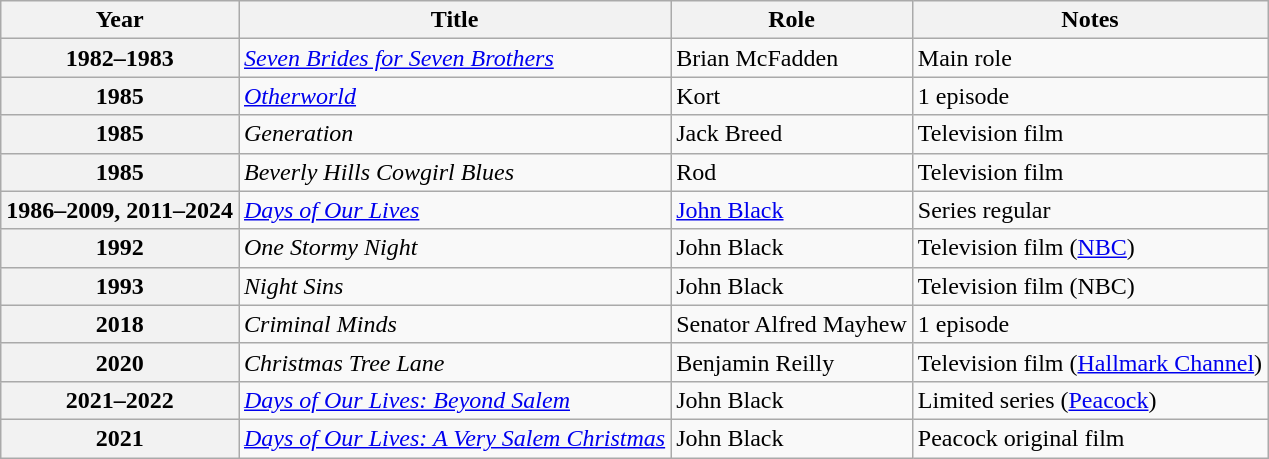<table class="wikitable sortable plainrowheaders">
<tr>
<th scope="col">Year</th>
<th scope="col">Title</th>
<th scope="col">Role</th>
<th scope="col" class="unsortable">Notes</th>
</tr>
<tr>
<th scope="row">1982–1983</th>
<td><em><a href='#'>Seven Brides for Seven Brothers</a></em></td>
<td>Brian McFadden</td>
<td>Main role</td>
</tr>
<tr>
<th scope="row">1985</th>
<td><em><a href='#'>Otherworld</a></em></td>
<td>Kort</td>
<td>1 episode</td>
</tr>
<tr>
<th scope="row">1985</th>
<td><em>Generation</em></td>
<td>Jack Breed</td>
<td>Television film</td>
</tr>
<tr>
<th scope="row">1985</th>
<td><em>Beverly Hills Cowgirl Blues</em></td>
<td>Rod</td>
<td>Television film</td>
</tr>
<tr>
<th scope="row">1986–2009, 2011–2024</th>
<td><em><a href='#'>Days of Our Lives</a></em></td>
<td><a href='#'>John Black</a></td>
<td>Series regular</td>
</tr>
<tr>
<th scope="row">1992</th>
<td><em>One Stormy Night</em></td>
<td>John Black</td>
<td>Television film (<a href='#'>NBC</a>)</td>
</tr>
<tr>
<th scope="row">1993</th>
<td><em>Night Sins</em></td>
<td>John Black</td>
<td>Television film (NBC)</td>
</tr>
<tr>
<th scope="row">2018</th>
<td><em>Criminal Minds</em></td>
<td>Senator Alfred Mayhew</td>
<td>1 episode</td>
</tr>
<tr>
<th scope="row">2020</th>
<td><em>Christmas Tree Lane</em></td>
<td>Benjamin Reilly</td>
<td>Television film (<a href='#'>Hallmark Channel</a>)</td>
</tr>
<tr>
<th scope="row">2021–2022</th>
<td><em><a href='#'>Days of Our Lives: Beyond Salem</a></em></td>
<td>John Black</td>
<td>Limited series (<a href='#'>Peacock</a>)</td>
</tr>
<tr>
<th scope="row">2021</th>
<td><em><a href='#'>Days of Our Lives: A Very Salem Christmas</a></em></td>
<td>John Black</td>
<td>Peacock original film</td>
</tr>
</table>
